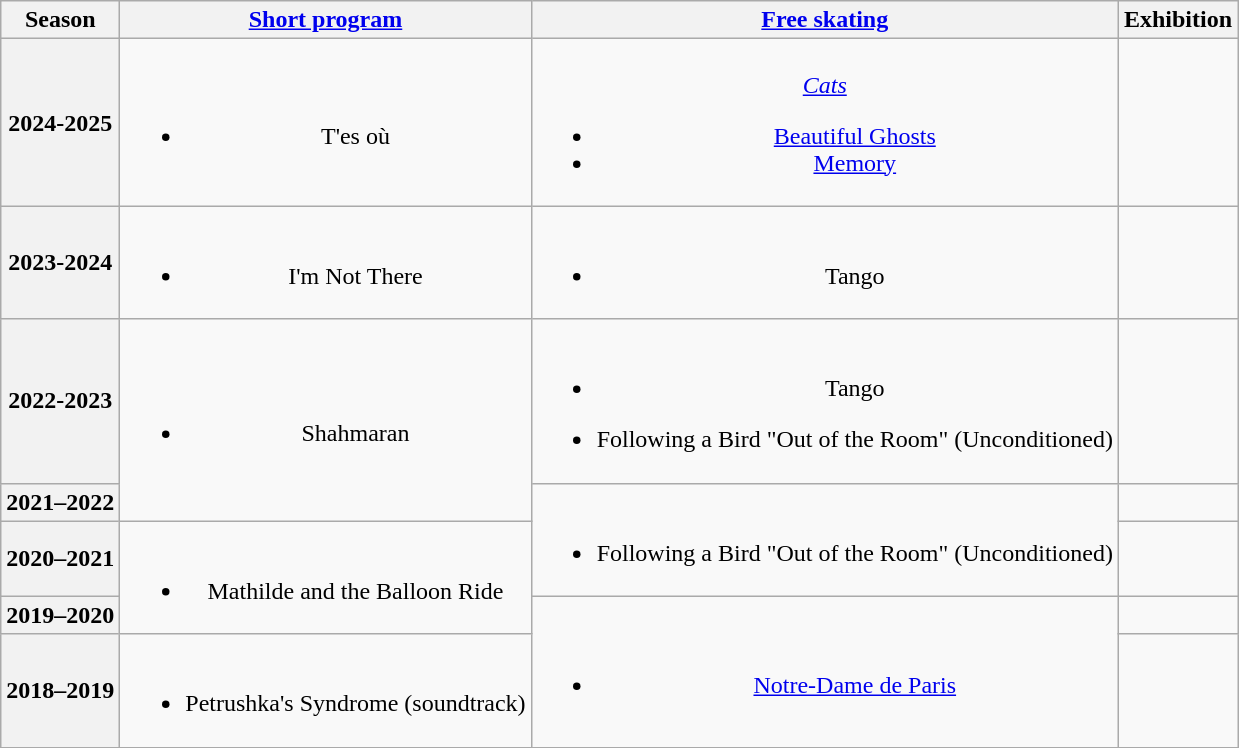<table class="wikitable" style="text-align:center">
<tr>
<th>Season</th>
<th><a href='#'>Short program</a></th>
<th><a href='#'>Free skating</a></th>
<th>Exhibition</th>
</tr>
<tr>
<th>2024-2025</th>
<td><br><ul><li>T'es où <br> </li></ul></td>
<td><br><em><a href='#'>Cats</a></em><ul><li><a href='#'>Beautiful Ghosts</a> <br> </li><li><a href='#'>Memory</a> <br> </li></ul></td>
<td></td>
</tr>
<tr>
<th>2023-2024</th>
<td><br><ul><li>I'm Not There <br> </li></ul></td>
<td><br><ul><li>Tango <br> </li></ul></td>
<td></td>
</tr>
<tr>
<th>2022-2023</th>
<td rowspan=2><br><ul><li>Shahmaran <br> </li></ul></td>
<td><br><ul><li>Tango <br> </li></ul><ul><li>Following a Bird "Out of the Room" (Unconditioned) <br> </li></ul></td>
<td></td>
</tr>
<tr>
<th>2021–2022</th>
<td rowspan=2><br><ul><li>Following a Bird "Out of the Room" (Unconditioned) <br> </li></ul></td>
<td></td>
</tr>
<tr>
<th>2020–2021</th>
<td rowspan=2><br><ul><li>Mathilde and the Balloon Ride <br> </li></ul></td>
<td></td>
</tr>
<tr>
<th>2019–2020</th>
<td rowspan=2><br><ul><li><a href='#'>Notre-Dame de Paris</a> <br> </li></ul></td>
<td></td>
</tr>
<tr>
<th>2018–2019</th>
<td><br><ul><li>Petrushka's Syndrome (soundtrack)</li></ul></td>
<td></td>
</tr>
</table>
